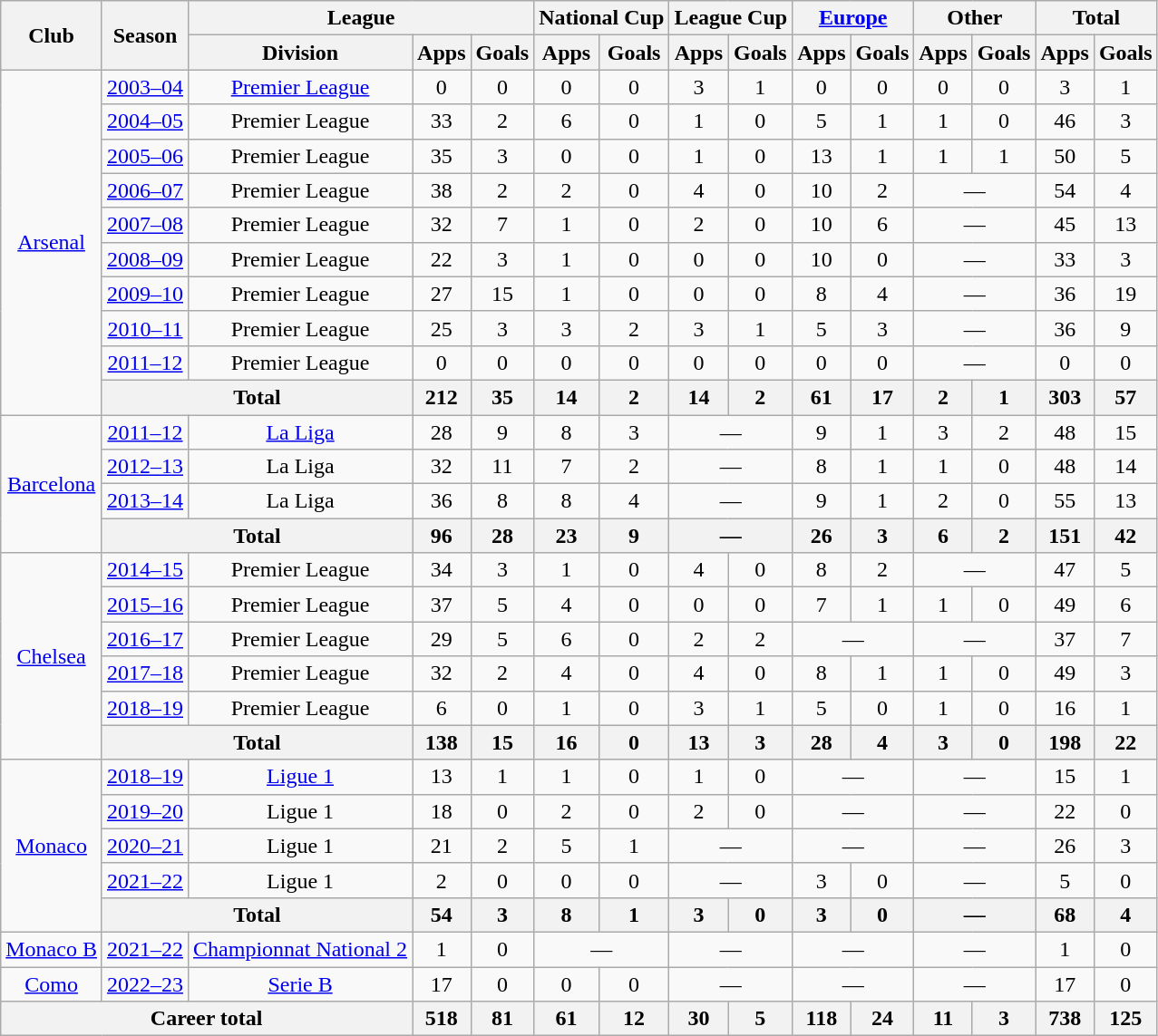<table class="wikitable" style="text-align:center">
<tr>
<th rowspan="2">Club</th>
<th rowspan="2">Season</th>
<th colspan="3">League</th>
<th colspan="2">National Cup</th>
<th colspan="2">League Cup</th>
<th colspan="2"><a href='#'>Europe</a></th>
<th colspan="2">Other</th>
<th colspan="2">Total</th>
</tr>
<tr>
<th>Division</th>
<th>Apps</th>
<th>Goals</th>
<th>Apps</th>
<th>Goals</th>
<th>Apps</th>
<th>Goals</th>
<th>Apps</th>
<th>Goals</th>
<th>Apps</th>
<th>Goals</th>
<th>Apps</th>
<th>Goals</th>
</tr>
<tr>
<td rowspan="10"><a href='#'>Arsenal</a></td>
<td><a href='#'>2003–04</a></td>
<td><a href='#'>Premier League</a></td>
<td>0</td>
<td>0</td>
<td>0</td>
<td>0</td>
<td>3</td>
<td>1</td>
<td>0</td>
<td>0</td>
<td>0</td>
<td>0</td>
<td>3</td>
<td>1</td>
</tr>
<tr>
<td><a href='#'>2004–05</a></td>
<td>Premier League</td>
<td>33</td>
<td>2</td>
<td>6</td>
<td>0</td>
<td>1</td>
<td>0</td>
<td>5</td>
<td>1</td>
<td>1</td>
<td>0</td>
<td>46</td>
<td>3</td>
</tr>
<tr>
<td><a href='#'>2005–06</a></td>
<td>Premier League</td>
<td>35</td>
<td>3</td>
<td>0</td>
<td>0</td>
<td>1</td>
<td>0</td>
<td>13</td>
<td>1</td>
<td>1</td>
<td>1</td>
<td>50</td>
<td>5</td>
</tr>
<tr>
<td><a href='#'>2006–07</a></td>
<td>Premier League</td>
<td>38</td>
<td>2</td>
<td>2</td>
<td>0</td>
<td>4</td>
<td>0</td>
<td>10</td>
<td>2</td>
<td colspan="2">—</td>
<td>54</td>
<td>4</td>
</tr>
<tr>
<td><a href='#'>2007–08</a></td>
<td>Premier League</td>
<td>32</td>
<td>7</td>
<td>1</td>
<td>0</td>
<td>2</td>
<td>0</td>
<td>10</td>
<td>6</td>
<td colspan="2">—</td>
<td>45</td>
<td>13</td>
</tr>
<tr>
<td><a href='#'>2008–09</a></td>
<td>Premier League</td>
<td>22</td>
<td>3</td>
<td>1</td>
<td>0</td>
<td>0</td>
<td>0</td>
<td>10</td>
<td>0</td>
<td colspan="2">—</td>
<td>33</td>
<td>3</td>
</tr>
<tr>
<td><a href='#'>2009–10</a></td>
<td>Premier League</td>
<td>27</td>
<td>15</td>
<td>1</td>
<td>0</td>
<td>0</td>
<td>0</td>
<td>8</td>
<td>4</td>
<td colspan="2">—</td>
<td>36</td>
<td>19</td>
</tr>
<tr>
<td><a href='#'>2010–11</a></td>
<td>Premier League</td>
<td>25</td>
<td>3</td>
<td>3</td>
<td>2</td>
<td>3</td>
<td>1</td>
<td>5</td>
<td>3</td>
<td colspan="2">—</td>
<td>36</td>
<td>9</td>
</tr>
<tr>
<td><a href='#'>2011–12</a></td>
<td>Premier League</td>
<td>0</td>
<td>0</td>
<td>0</td>
<td>0</td>
<td>0</td>
<td>0</td>
<td>0</td>
<td>0</td>
<td colspan="2">—</td>
<td>0</td>
<td>0</td>
</tr>
<tr>
<th colspan="2">Total</th>
<th>212</th>
<th>35</th>
<th>14</th>
<th>2</th>
<th>14</th>
<th>2</th>
<th>61</th>
<th>17</th>
<th>2</th>
<th>1</th>
<th>303</th>
<th>57</th>
</tr>
<tr>
<td rowspan="4"><a href='#'>Barcelona</a></td>
<td><a href='#'>2011–12</a></td>
<td><a href='#'>La Liga</a></td>
<td>28</td>
<td>9</td>
<td>8</td>
<td>3</td>
<td colspan="2">—</td>
<td>9</td>
<td>1</td>
<td>3</td>
<td>2</td>
<td>48</td>
<td>15</td>
</tr>
<tr>
<td><a href='#'>2012–13</a></td>
<td>La Liga</td>
<td>32</td>
<td>11</td>
<td>7</td>
<td>2</td>
<td colspan="2">—</td>
<td>8</td>
<td>1</td>
<td>1</td>
<td>0</td>
<td>48</td>
<td>14</td>
</tr>
<tr>
<td><a href='#'>2013–14</a></td>
<td>La Liga</td>
<td>36</td>
<td>8</td>
<td>8</td>
<td>4</td>
<td colspan="2">—</td>
<td>9</td>
<td>1</td>
<td>2</td>
<td>0</td>
<td>55</td>
<td>13</td>
</tr>
<tr>
<th colspan="2">Total</th>
<th>96</th>
<th>28</th>
<th>23</th>
<th>9</th>
<th colspan="2">—</th>
<th>26</th>
<th>3</th>
<th>6</th>
<th>2</th>
<th>151</th>
<th>42</th>
</tr>
<tr>
<td rowspan="6"><a href='#'>Chelsea</a></td>
<td><a href='#'>2014–15</a></td>
<td>Premier League</td>
<td>34</td>
<td>3</td>
<td>1</td>
<td>0</td>
<td>4</td>
<td>0</td>
<td>8</td>
<td>2</td>
<td colspan="2">—</td>
<td>47</td>
<td>5</td>
</tr>
<tr>
<td><a href='#'>2015–16</a></td>
<td>Premier League</td>
<td>37</td>
<td>5</td>
<td>4</td>
<td>0</td>
<td>0</td>
<td>0</td>
<td>7</td>
<td>1</td>
<td>1</td>
<td>0</td>
<td>49</td>
<td>6</td>
</tr>
<tr>
<td><a href='#'>2016–17</a></td>
<td>Premier League</td>
<td>29</td>
<td>5</td>
<td>6</td>
<td>0</td>
<td>2</td>
<td>2</td>
<td colspan="2">—</td>
<td colspan="2">—</td>
<td>37</td>
<td>7</td>
</tr>
<tr>
<td><a href='#'>2017–18</a></td>
<td>Premier League</td>
<td>32</td>
<td>2</td>
<td>4</td>
<td>0</td>
<td>4</td>
<td>0</td>
<td>8</td>
<td>1</td>
<td>1</td>
<td>0</td>
<td>49</td>
<td>3</td>
</tr>
<tr>
<td><a href='#'>2018–19</a></td>
<td>Premier League</td>
<td>6</td>
<td>0</td>
<td>1</td>
<td>0</td>
<td>3</td>
<td>1</td>
<td>5</td>
<td>0</td>
<td>1</td>
<td>0</td>
<td>16</td>
<td>1</td>
</tr>
<tr>
<th colspan="2">Total</th>
<th>138</th>
<th>15</th>
<th>16</th>
<th>0</th>
<th>13</th>
<th>3</th>
<th>28</th>
<th>4</th>
<th>3</th>
<th>0</th>
<th>198</th>
<th>22</th>
</tr>
<tr>
<td rowspan="5"><a href='#'>Monaco</a></td>
<td><a href='#'>2018–19</a></td>
<td><a href='#'>Ligue 1</a></td>
<td>13</td>
<td>1</td>
<td>1</td>
<td>0</td>
<td>1</td>
<td>0</td>
<td colspan="2">—</td>
<td colspan="2">—</td>
<td>15</td>
<td>1</td>
</tr>
<tr>
<td><a href='#'>2019–20</a></td>
<td>Ligue 1</td>
<td>18</td>
<td>0</td>
<td>2</td>
<td>0</td>
<td>2</td>
<td>0</td>
<td colspan="2">—</td>
<td colspan="2">—</td>
<td>22</td>
<td>0</td>
</tr>
<tr>
<td><a href='#'>2020–21</a></td>
<td>Ligue 1</td>
<td>21</td>
<td>2</td>
<td>5</td>
<td>1</td>
<td colspan="2">—</td>
<td colspan="2">—</td>
<td colspan="2">—</td>
<td>26</td>
<td>3</td>
</tr>
<tr>
<td><a href='#'>2021–22</a></td>
<td>Ligue 1</td>
<td>2</td>
<td>0</td>
<td>0</td>
<td>0</td>
<td colspan="2">—</td>
<td>3</td>
<td>0</td>
<td colspan="2">—</td>
<td>5</td>
<td>0</td>
</tr>
<tr>
<th colspan="2">Total</th>
<th>54</th>
<th>3</th>
<th>8</th>
<th>1</th>
<th>3</th>
<th>0</th>
<th>3</th>
<th>0</th>
<th colspan="2">—</th>
<th>68</th>
<th>4</th>
</tr>
<tr>
<td><a href='#'>Monaco B</a></td>
<td><a href='#'>2021–22</a></td>
<td><a href='#'>Championnat National 2</a></td>
<td>1</td>
<td>0</td>
<td colspan="2">—</td>
<td colspan="2">—</td>
<td colspan="2">—</td>
<td colspan="2">—</td>
<td>1</td>
<td>0</td>
</tr>
<tr>
<td><a href='#'>Como</a></td>
<td><a href='#'>2022–23</a></td>
<td><a href='#'>Serie B</a></td>
<td>17</td>
<td>0</td>
<td>0</td>
<td>0</td>
<td colspan="2">—</td>
<td colspan="2">—</td>
<td colspan="2">—</td>
<td>17</td>
<td>0</td>
</tr>
<tr>
<th colspan="3">Career total</th>
<th>518</th>
<th>81</th>
<th>61</th>
<th>12</th>
<th>30</th>
<th>5</th>
<th>118</th>
<th>24</th>
<th>11</th>
<th>3</th>
<th>738</th>
<th>125</th>
</tr>
</table>
